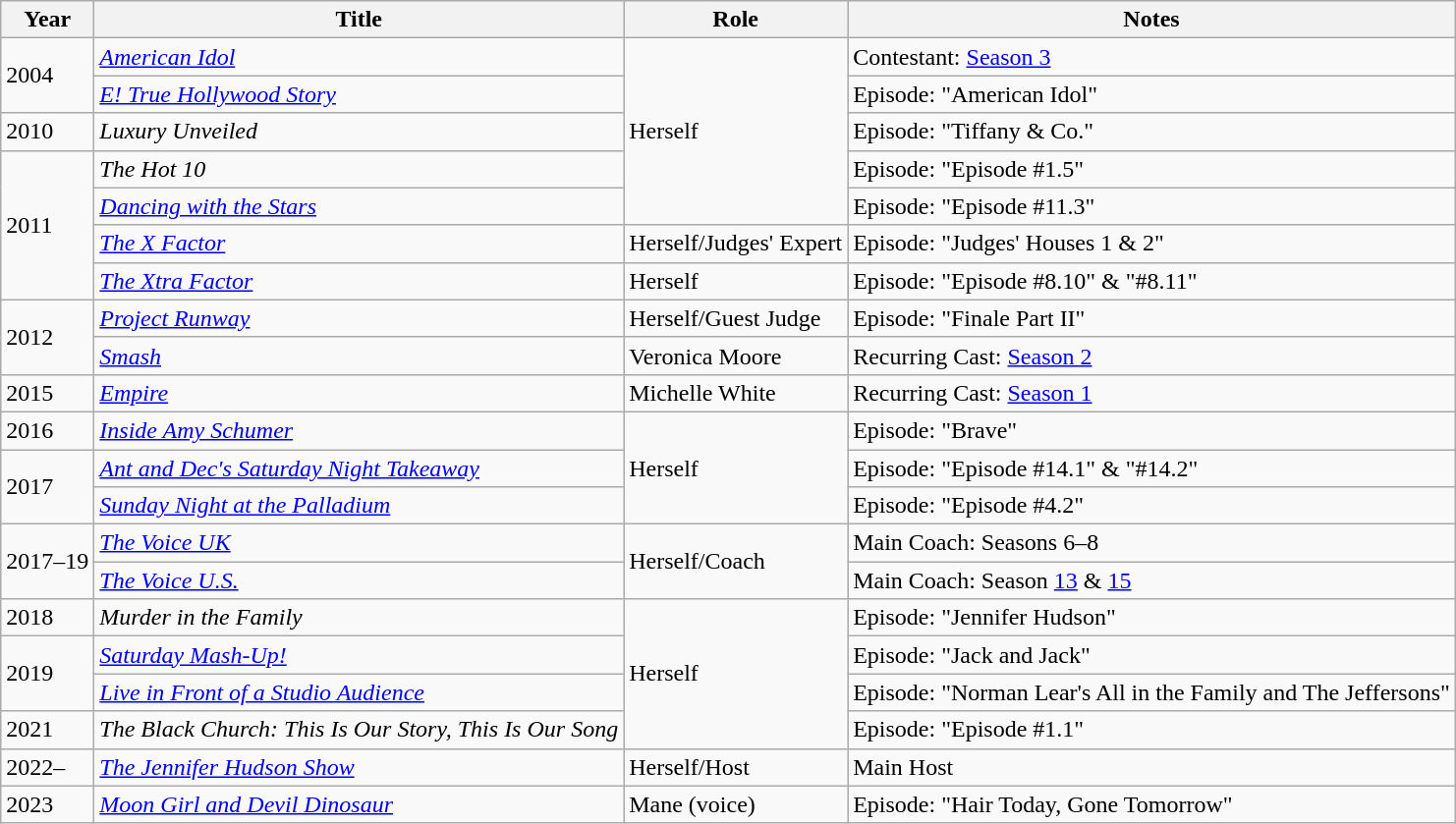<table class="wikitable sortable">
<tr>
<th>Year</th>
<th>Title</th>
<th>Role</th>
<th>Notes</th>
</tr>
<tr>
<td rowspan=2>2004</td>
<td><em><a href='#'>American Idol</a></em></td>
<td rowspan="5">Herself</td>
<td>Contestant: <a href='#'>Season 3</a></td>
</tr>
<tr>
<td><em><a href='#'>E! True Hollywood Story</a></em></td>
<td>Episode: "American Idol"</td>
</tr>
<tr>
<td>2010</td>
<td><em>Luxury Unveiled</em></td>
<td>Episode: "Tiffany & Co."</td>
</tr>
<tr>
<td rowspan=4>2011</td>
<td><em>The Hot 10</em></td>
<td>Episode: "Episode #1.5"</td>
</tr>
<tr>
<td><em><a href='#'>Dancing with the Stars</a></em></td>
<td>Episode: "Episode #11.3"</td>
</tr>
<tr>
<td><em><a href='#'>The X Factor</a></em></td>
<td>Herself/Judges' Expert</td>
<td>Episode: "Judges' Houses 1 & 2"</td>
</tr>
<tr>
<td><em><a href='#'>The Xtra Factor</a></em></td>
<td>Herself</td>
<td>Episode: "Episode #8.10" & "#8.11"</td>
</tr>
<tr>
<td rowspan=2>2012</td>
<td><em><a href='#'>Project Runway</a></em></td>
<td>Herself/Guest Judge</td>
<td>Episode: "Finale Part II"</td>
</tr>
<tr>
<td><em><a href='#'>Smash</a></em></td>
<td>Veronica Moore</td>
<td>Recurring Cast: <a href='#'>Season 2</a></td>
</tr>
<tr>
<td>2015</td>
<td><em><a href='#'>Empire</a></em></td>
<td>Michelle White</td>
<td>Recurring Cast: <a href='#'>Season 1</a></td>
</tr>
<tr>
<td>2016</td>
<td><em><a href='#'>Inside Amy Schumer</a></em></td>
<td rowspan="3">Herself</td>
<td>Episode: "Brave"</td>
</tr>
<tr>
<td rowspan="2">2017</td>
<td><em><a href='#'>Ant and Dec's Saturday Night Takeaway</a></em></td>
<td>Episode: "Episode #14.1" & "#14.2"</td>
</tr>
<tr>
<td><em><a href='#'>Sunday Night at the Palladium</a></em></td>
<td>Episode: "Episode #4.2"</td>
</tr>
<tr>
<td rowspan="2">2017–19</td>
<td><em><a href='#'>The Voice UK</a></em></td>
<td rowspan="2">Herself/Coach</td>
<td>Main Coach: Seasons 6–8</td>
</tr>
<tr>
<td><em><a href='#'>The Voice U.S.</a></em></td>
<td>Main Coach: Season <a href='#'>13</a> & <a href='#'>15</a></td>
</tr>
<tr>
<td>2018</td>
<td><em>Murder in the Family</em></td>
<td rowspan="4">Herself</td>
<td>Episode: "Jennifer Hudson"</td>
</tr>
<tr>
<td rowspan="2">2019</td>
<td><em><a href='#'>Saturday Mash-Up!</a></em></td>
<td>Episode: "Jack and Jack"</td>
</tr>
<tr>
<td><em><a href='#'>Live in Front of a Studio Audience</a></em></td>
<td>Episode: "Norman Lear's All in the Family and The Jeffersons"</td>
</tr>
<tr>
<td>2021</td>
<td><em>The Black Church: This Is Our Story, This Is Our Song</em></td>
<td>Episode: "Episode #1.1"</td>
</tr>
<tr>
<td>2022–</td>
<td><em><a href='#'>The Jennifer Hudson Show</a></em></td>
<td>Herself/Host</td>
<td>Main Host</td>
</tr>
<tr>
<td>2023</td>
<td><em><a href='#'>Moon Girl and Devil Dinosaur</a></em></td>
<td>Mane (voice)</td>
<td>Episode: "Hair Today, Gone Tomorrow"</td>
</tr>
</table>
